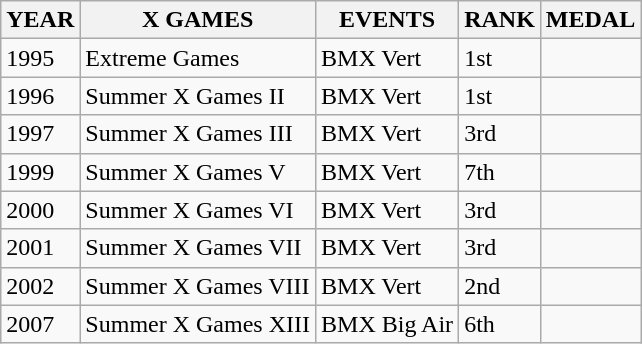<table class="wikitable">
<tr>
<th>YEAR</th>
<th>X GAMES</th>
<th>EVENTS</th>
<th>RANK</th>
<th>MEDAL</th>
</tr>
<tr>
<td>1995</td>
<td>Extreme Games</td>
<td>BMX Vert</td>
<td>1st</td>
<td></td>
</tr>
<tr>
<td>1996</td>
<td>Summer X Games II</td>
<td>BMX Vert</td>
<td>1st</td>
<td></td>
</tr>
<tr>
<td>1997</td>
<td>Summer X Games III</td>
<td>BMX Vert</td>
<td>3rd</td>
<td></td>
</tr>
<tr>
<td>1999</td>
<td>Summer X Games V</td>
<td>BMX Vert</td>
<td>7th</td>
<td></td>
</tr>
<tr>
<td>2000</td>
<td>Summer X Games VI</td>
<td>BMX Vert</td>
<td>3rd</td>
<td></td>
</tr>
<tr>
<td>2001</td>
<td>Summer X Games VII</td>
<td>BMX Vert</td>
<td>3rd</td>
<td></td>
</tr>
<tr>
<td>2002</td>
<td>Summer X Games VIII</td>
<td>BMX Vert</td>
<td>2nd</td>
<td></td>
</tr>
<tr>
<td>2007</td>
<td>Summer X Games XIII</td>
<td>BMX Big Air</td>
<td>6th</td>
<td></td>
</tr>
</table>
